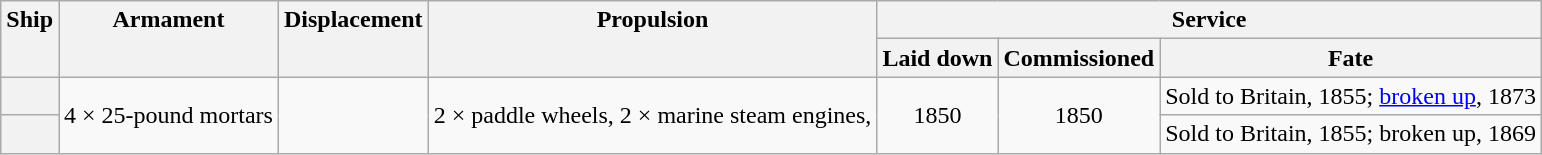<table class="wikitable plainrowheaders" style="text-align: center;">
<tr valign="top">
<th scope="col" rowspan="2">Ship</th>
<th scope="col" rowspan="2">Armament</th>
<th scope="col" rowspan="2">Displacement</th>
<th scope="col" rowspan="2">Propulsion</th>
<th scope="col" colspan="3">Service</th>
</tr>
<tr valign="top">
<th scope="col">Laid down</th>
<th scope="col">Commissioned</th>
<th scope="col">Fate</th>
</tr>
<tr valign="center">
<th scope="row"></th>
<td rowspan="2">4 × 25-pound mortars</td>
<td rowspan="2"></td>
<td rowspan="2">2 × paddle wheels, 2 × marine steam engines, </td>
<td rowspan="2">1850</td>
<td rowspan="2">1850</td>
<td>Sold to Britain, 1855; <a href='#'>broken up</a>, 1873</td>
</tr>
<tr valign="center">
<th scope="row"></th>
<td>Sold to Britain, 1855; broken up, 1869</td>
</tr>
</table>
